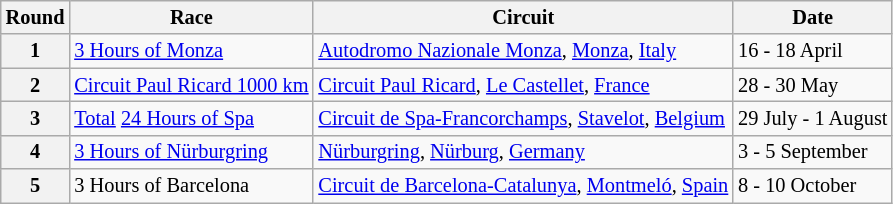<table class="wikitable" style="font-size: 85%;">
<tr>
<th>Round</th>
<th>Race</th>
<th>Circuit</th>
<th>Date</th>
</tr>
<tr>
<th>1</th>
<td><a href='#'>3 Hours of Monza</a></td>
<td> <a href='#'>Autodromo Nazionale Monza</a>, <a href='#'>Monza</a>, <a href='#'>Italy</a></td>
<td>16 - 18 April</td>
</tr>
<tr>
<th>2</th>
<td><a href='#'>Circuit Paul Ricard 1000 km</a></td>
<td> <a href='#'>Circuit Paul Ricard</a>, <a href='#'>Le Castellet</a>, <a href='#'>France</a></td>
<td>28 - 30 May</td>
</tr>
<tr>
<th>3</th>
<td><a href='#'>Total</a> <a href='#'>24 Hours of Spa</a></td>
<td> <a href='#'>Circuit de Spa-Francorchamps</a>, <a href='#'>Stavelot</a>, <a href='#'>Belgium</a></td>
<td>29 July - 1 August</td>
</tr>
<tr>
<th>4</th>
<td><a href='#'>3 Hours of Nürburgring</a></td>
<td> <a href='#'>Nürburgring</a>, <a href='#'>Nürburg</a>, <a href='#'>Germany</a></td>
<td>3 - 5 September</td>
</tr>
<tr>
<th>5</th>
<td>3 Hours of Barcelona</td>
<td> <a href='#'>Circuit de Barcelona-Catalunya</a>, <a href='#'>Montmeló</a>, <a href='#'>Spain</a></td>
<td>8 - 10 October</td>
</tr>
</table>
